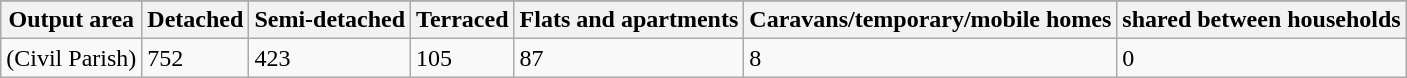<table class="wikitable">
<tr>
</tr>
<tr>
<th>Output area</th>
<th>Detached</th>
<th>Semi-detached</th>
<th>Terraced</th>
<th>Flats and apartments</th>
<th>Caravans/temporary/mobile homes</th>
<th>shared between households</th>
</tr>
<tr>
<td>(Civil Parish)</td>
<td>752</td>
<td>423</td>
<td>105</td>
<td>87</td>
<td>8</td>
<td>0</td>
</tr>
</table>
